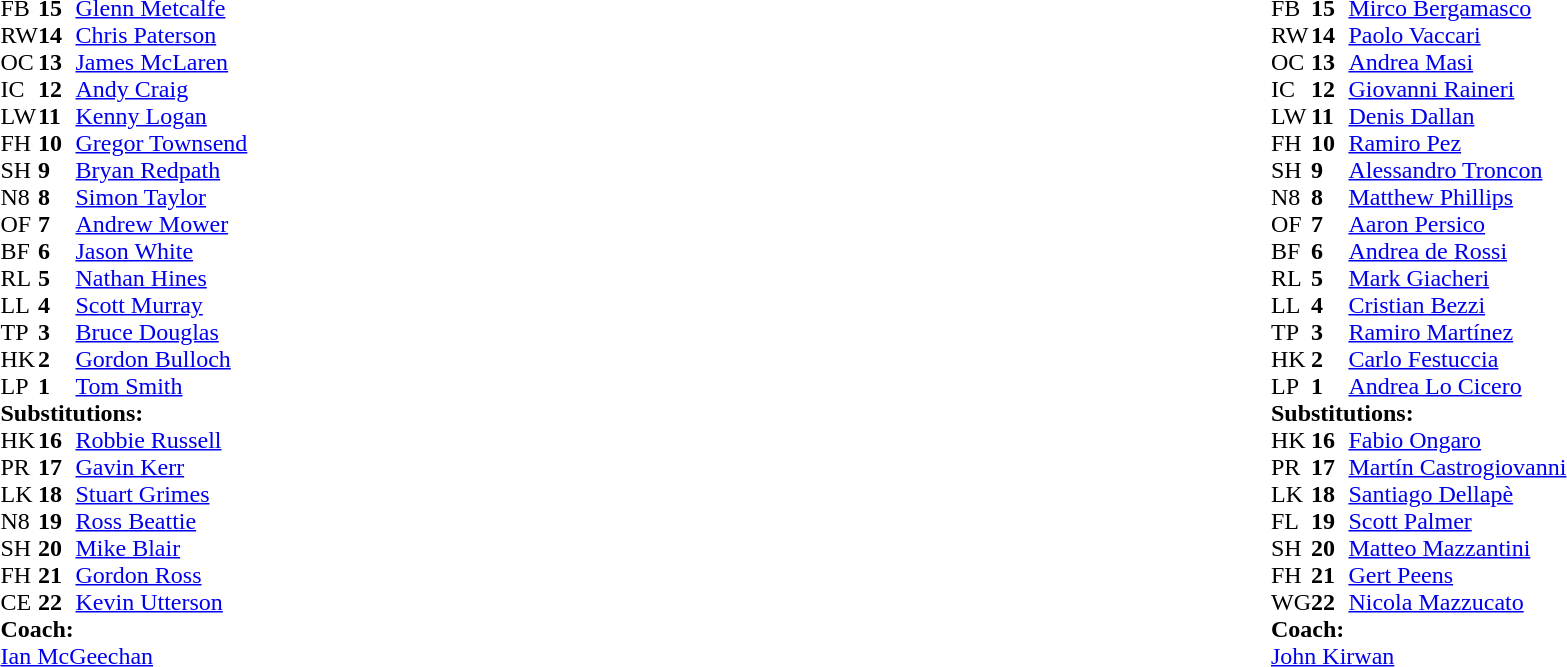<table width="100%">
<tr>
<td style="vertical-align:top" width="50%"><br><table cellspacing="0" cellpadding="0">
<tr>
<th width="25"></th>
<th width="25"></th>
</tr>
<tr>
<td>FB</td>
<td><strong>15</strong></td>
<td><a href='#'>Glenn Metcalfe</a></td>
</tr>
<tr>
<td>RW</td>
<td><strong>14</strong></td>
<td><a href='#'>Chris Paterson</a></td>
</tr>
<tr>
<td>OC</td>
<td><strong>13</strong></td>
<td><a href='#'>James McLaren</a></td>
</tr>
<tr>
<td>IC</td>
<td><strong>12</strong></td>
<td><a href='#'>Andy Craig</a></td>
</tr>
<tr>
<td>LW</td>
<td><strong>11</strong></td>
<td><a href='#'>Kenny Logan</a></td>
</tr>
<tr>
<td>FH</td>
<td><strong>10</strong></td>
<td><a href='#'>Gregor Townsend</a></td>
</tr>
<tr>
<td>SH</td>
<td><strong>9</strong></td>
<td><a href='#'>Bryan Redpath</a></td>
</tr>
<tr>
<td>N8</td>
<td><strong>8</strong></td>
<td><a href='#'>Simon Taylor</a></td>
</tr>
<tr>
<td>OF</td>
<td><strong>7</strong></td>
<td><a href='#'>Andrew Mower</a></td>
</tr>
<tr>
<td>BF</td>
<td><strong>6</strong></td>
<td><a href='#'>Jason White</a></td>
<td></td>
<td></td>
</tr>
<tr>
<td>RL</td>
<td><strong>5</strong></td>
<td><a href='#'>Nathan Hines</a></td>
</tr>
<tr>
<td>LL</td>
<td><strong>4</strong></td>
<td><a href='#'>Scott Murray</a></td>
<td></td>
<td></td>
</tr>
<tr>
<td>TP</td>
<td><strong>3</strong></td>
<td><a href='#'>Bruce Douglas</a></td>
</tr>
<tr>
<td>HK</td>
<td><strong>2</strong></td>
<td><a href='#'>Gordon Bulloch</a></td>
<td></td>
<td></td>
</tr>
<tr>
<td>LP</td>
<td><strong>1</strong></td>
<td><a href='#'>Tom Smith</a></td>
</tr>
<tr>
<td colspan="4"><strong>Substitutions:</strong></td>
</tr>
<tr>
<td>HK</td>
<td><strong>16</strong></td>
<td><a href='#'>Robbie Russell</a></td>
<td></td>
<td></td>
</tr>
<tr>
<td>PR</td>
<td><strong>17</strong></td>
<td><a href='#'>Gavin Kerr</a></td>
</tr>
<tr>
<td>LK</td>
<td><strong>18</strong></td>
<td><a href='#'>Stuart Grimes</a></td>
<td></td>
<td></td>
</tr>
<tr>
<td>N8</td>
<td><strong>19</strong></td>
<td><a href='#'>Ross Beattie</a></td>
<td></td>
<td></td>
</tr>
<tr>
<td>SH</td>
<td><strong>20</strong></td>
<td><a href='#'>Mike Blair</a></td>
</tr>
<tr>
<td>FH</td>
<td><strong>21</strong></td>
<td><a href='#'>Gordon Ross</a></td>
</tr>
<tr>
<td>CE</td>
<td><strong>22</strong></td>
<td><a href='#'>Kevin Utterson</a></td>
</tr>
<tr>
<td colspan="4"><strong>Coach:</strong></td>
</tr>
<tr>
<td colspan="4"><a href='#'>Ian McGeechan</a></td>
</tr>
</table>
</td>
<td style="vertical-align:top"></td>
<td style="vertical-align:top" width="50%"><br><table cellspacing="0" cellpadding="0" align="center">
<tr>
<th width="25"></th>
<th width="25"></th>
</tr>
<tr>
<td>FB</td>
<td><strong>15</strong></td>
<td><a href='#'>Mirco Bergamasco</a></td>
</tr>
<tr>
<td>RW</td>
<td><strong>14</strong></td>
<td><a href='#'>Paolo Vaccari</a></td>
<td></td>
<td></td>
</tr>
<tr>
<td>OC</td>
<td><strong>13</strong></td>
<td><a href='#'>Andrea Masi</a></td>
</tr>
<tr>
<td>IC</td>
<td><strong>12</strong></td>
<td><a href='#'>Giovanni Raineri</a></td>
</tr>
<tr>
<td>LW</td>
<td><strong>11</strong></td>
<td><a href='#'>Denis Dallan</a></td>
</tr>
<tr>
<td>FH</td>
<td><strong>10</strong></td>
<td><a href='#'>Ramiro Pez</a></td>
</tr>
<tr>
<td>SH</td>
<td><strong>9</strong></td>
<td><a href='#'>Alessandro Troncon</a></td>
</tr>
<tr>
<td>N8</td>
<td><strong>8</strong></td>
<td><a href='#'>Matthew Phillips</a></td>
<td></td>
<td></td>
<td></td>
</tr>
<tr>
<td>OF</td>
<td><strong>7</strong></td>
<td><a href='#'>Aaron Persico</a></td>
</tr>
<tr>
<td>BF</td>
<td><strong>6</strong></td>
<td><a href='#'>Andrea de Rossi</a></td>
<td></td>
<td></td>
<td></td>
</tr>
<tr>
<td>RL</td>
<td><strong>5</strong></td>
<td><a href='#'>Mark Giacheri</a></td>
<td></td>
<td></td>
</tr>
<tr>
<td>LL</td>
<td><strong>4</strong></td>
<td><a href='#'>Cristian Bezzi</a></td>
</tr>
<tr>
<td>TP</td>
<td><strong>3</strong></td>
<td><a href='#'>Ramiro Martínez</a></td>
<td></td>
<td></td>
</tr>
<tr>
<td>HK</td>
<td><strong>2</strong></td>
<td><a href='#'>Carlo Festuccia</a></td>
</tr>
<tr>
<td>LP</td>
<td><strong>1</strong></td>
<td><a href='#'>Andrea Lo Cicero</a></td>
</tr>
<tr>
<td colspan="4"><strong>Substitutions:</strong></td>
</tr>
<tr>
<td>HK</td>
<td><strong>16</strong></td>
<td><a href='#'>Fabio Ongaro</a></td>
</tr>
<tr>
<td>PR</td>
<td><strong>17</strong></td>
<td><a href='#'>Martín Castrogiovanni</a></td>
<td></td>
<td></td>
</tr>
<tr>
<td>LK</td>
<td><strong>18</strong></td>
<td><a href='#'>Santiago Dellapè</a></td>
<td></td>
<td></td>
</tr>
<tr>
<td>FL</td>
<td><strong>19</strong></td>
<td><a href='#'>Scott Palmer</a></td>
<td></td>
<td></td>
</tr>
<tr>
<td>SH</td>
<td><strong>20</strong></td>
<td><a href='#'>Matteo Mazzantini</a></td>
</tr>
<tr>
<td>FH</td>
<td><strong>21</strong></td>
<td><a href='#'>Gert Peens</a></td>
<td></td>
<td></td>
</tr>
<tr>
<td>WG</td>
<td><strong>22</strong></td>
<td><a href='#'>Nicola Mazzucato</a></td>
</tr>
<tr>
<td colspan="4"><strong>Coach:</strong></td>
</tr>
<tr>
<td colspan="4"><a href='#'>John Kirwan</a></td>
</tr>
</table>
</td>
</tr>
</table>
